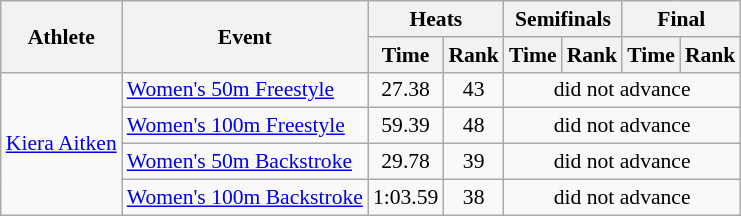<table class=wikitable style="font-size:90%">
<tr>
<th rowspan="2">Athlete</th>
<th rowspan="2">Event</th>
<th colspan="2">Heats</th>
<th colspan="2">Semifinals</th>
<th colspan="2">Final</th>
</tr>
<tr>
<th>Time</th>
<th>Rank</th>
<th>Time</th>
<th>Rank</th>
<th>Time</th>
<th>Rank</th>
</tr>
<tr>
<td rowspan="4"><a href='#'>Kiera Aitken</a></td>
<td><a href='#'>Women's 50m Freestyle</a></td>
<td align=center>27.38</td>
<td align=center>43</td>
<td align=center colspan=4>did not advance</td>
</tr>
<tr>
<td><a href='#'>Women's 100m Freestyle</a></td>
<td align=center>59.39</td>
<td align=center>48</td>
<td align=center colspan=4>did not advance</td>
</tr>
<tr>
<td><a href='#'>Women's 50m Backstroke</a></td>
<td align=center>29.78</td>
<td align=center>39</td>
<td align=center colspan=4>did not advance</td>
</tr>
<tr>
<td><a href='#'>Women's 100m Backstroke</a></td>
<td align=center>1:03.59</td>
<td align=center>38</td>
<td align=center colspan=4>did not advance</td>
</tr>
</table>
